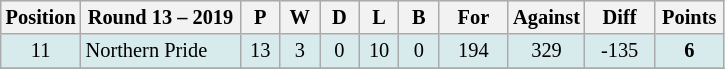<table class="wikitable" style="text-align:center; font-size:85%;">
<tr style="background: #d7ebed;">
<th width="40" abbr="Position">Position</th>
<th width="100">Round 13 – 2019</th>
<th width="20" abbr="Played">P</th>
<th width="20" abbr="Won">W</th>
<th width="20" abbr="Drawn">D</th>
<th width="20" abbr="Lost">L</th>
<th width="20" abbr="Bye">B</th>
<th width="40" abbr="Points for">For</th>
<th width="40" abbr="Points against">Against</th>
<th width="40" abbr="Points difference">Diff</th>
<th width="40" abbr="Points">Points</th>
</tr>
<tr style="background: #d7ebed;">
<td>11</td>
<td style="text-align:left;"> Northern Pride</td>
<td>13</td>
<td>3</td>
<td>0</td>
<td>10</td>
<td>0</td>
<td>194</td>
<td>329</td>
<td>-135</td>
<td><strong>6</strong></td>
</tr>
<tr>
</tr>
</table>
